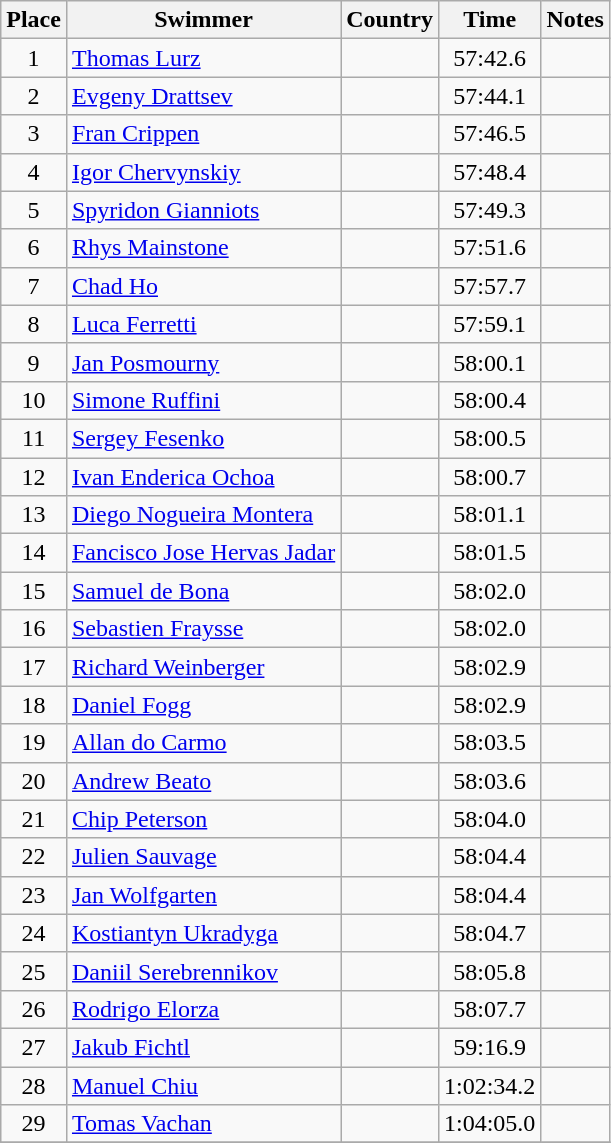<table class="wikitable" style="text-align:center">
<tr>
<th>Place</th>
<th>Swimmer</th>
<th>Country</th>
<th>Time</th>
<th>Notes</th>
</tr>
<tr>
<td>1</td>
<td align=left><a href='#'>Thomas Lurz</a></td>
<td align=left></td>
<td>57:42.6</td>
<td></td>
</tr>
<tr>
<td>2</td>
<td align=left><a href='#'>Evgeny Drattsev</a></td>
<td align=left></td>
<td>57:44.1</td>
<td></td>
</tr>
<tr>
<td>3</td>
<td align=left><a href='#'>Fran Crippen</a></td>
<td align=left></td>
<td>57:46.5</td>
<td></td>
</tr>
<tr>
<td>4</td>
<td align=left><a href='#'>Igor Chervynskiy</a></td>
<td align=left></td>
<td>57:48.4</td>
<td></td>
</tr>
<tr>
<td>5</td>
<td align=left><a href='#'>Spyridon Gianniots</a></td>
<td align=left></td>
<td>57:49.3</td>
<td></td>
</tr>
<tr>
<td>6</td>
<td align=left><a href='#'>Rhys Mainstone</a></td>
<td align=left></td>
<td>57:51.6</td>
<td></td>
</tr>
<tr>
<td>7</td>
<td align=left><a href='#'>Chad Ho</a></td>
<td align=left></td>
<td>57:57.7</td>
<td></td>
</tr>
<tr>
<td>8</td>
<td align=left><a href='#'>Luca Ferretti</a></td>
<td align=left></td>
<td>57:59.1</td>
<td></td>
</tr>
<tr>
<td>9</td>
<td align=left><a href='#'>Jan Posmourny</a></td>
<td align=left></td>
<td>58:00.1</td>
<td></td>
</tr>
<tr>
<td>10</td>
<td align=left><a href='#'>Simone Ruffini</a></td>
<td align=left></td>
<td>58:00.4</td>
<td></td>
</tr>
<tr>
<td>11</td>
<td align=left><a href='#'>Sergey Fesenko</a></td>
<td align=left></td>
<td>58:00.5</td>
<td></td>
</tr>
<tr>
<td>12</td>
<td align=left><a href='#'>Ivan Enderica Ochoa</a></td>
<td align=left></td>
<td>58:00.7</td>
<td></td>
</tr>
<tr>
<td>13</td>
<td align=left><a href='#'>Diego Nogueira Montera</a></td>
<td align=left></td>
<td>58:01.1</td>
<td></td>
</tr>
<tr>
<td>14</td>
<td align=left><a href='#'>Fancisco Jose Hervas Jadar</a></td>
<td align=left></td>
<td>58:01.5</td>
<td></td>
</tr>
<tr>
<td>15</td>
<td align=left><a href='#'>Samuel de Bona</a></td>
<td align=left></td>
<td>58:02.0</td>
<td></td>
</tr>
<tr>
<td>16</td>
<td align=left><a href='#'>Sebastien Fraysse</a></td>
<td align=left></td>
<td>58:02.0</td>
<td></td>
</tr>
<tr>
<td>17</td>
<td align=left><a href='#'>Richard Weinberger</a></td>
<td align=left></td>
<td>58:02.9</td>
<td></td>
</tr>
<tr>
<td>18</td>
<td align=left><a href='#'>Daniel Fogg</a></td>
<td align=left></td>
<td>58:02.9</td>
<td></td>
</tr>
<tr>
<td>19</td>
<td align=left><a href='#'>Allan do Carmo</a></td>
<td align=left></td>
<td>58:03.5</td>
<td></td>
</tr>
<tr>
<td>20</td>
<td align=left><a href='#'>Andrew Beato</a></td>
<td align=left></td>
<td>58:03.6</td>
<td></td>
</tr>
<tr>
<td>21</td>
<td align=left><a href='#'>Chip Peterson</a></td>
<td align=left></td>
<td>58:04.0</td>
<td></td>
</tr>
<tr>
<td>22</td>
<td align=left><a href='#'>Julien Sauvage</a></td>
<td align=left></td>
<td>58:04.4</td>
<td></td>
</tr>
<tr>
<td>23</td>
<td align=left><a href='#'>Jan Wolfgarten</a></td>
<td align=left></td>
<td>58:04.4</td>
<td></td>
</tr>
<tr>
<td>24</td>
<td align=left><a href='#'>Kostiantyn Ukradyga</a></td>
<td align=left></td>
<td>58:04.7</td>
<td></td>
</tr>
<tr>
<td>25</td>
<td align=left><a href='#'>Daniil Serebrennikov</a></td>
<td align=left></td>
<td>58:05.8</td>
<td></td>
</tr>
<tr>
<td>26</td>
<td align=left><a href='#'>Rodrigo Elorza</a></td>
<td align=left></td>
<td>58:07.7</td>
<td></td>
</tr>
<tr>
<td>27</td>
<td align=left><a href='#'>Jakub Fichtl</a></td>
<td align=left></td>
<td>59:16.9</td>
<td></td>
</tr>
<tr>
<td>28</td>
<td align=left><a href='#'>Manuel Chiu</a></td>
<td align=left></td>
<td>1:02:34.2</td>
<td></td>
</tr>
<tr>
<td>29</td>
<td align=left><a href='#'>Tomas Vachan</a></td>
<td align=left></td>
<td>1:04:05.0</td>
<td></td>
</tr>
<tr>
</tr>
</table>
